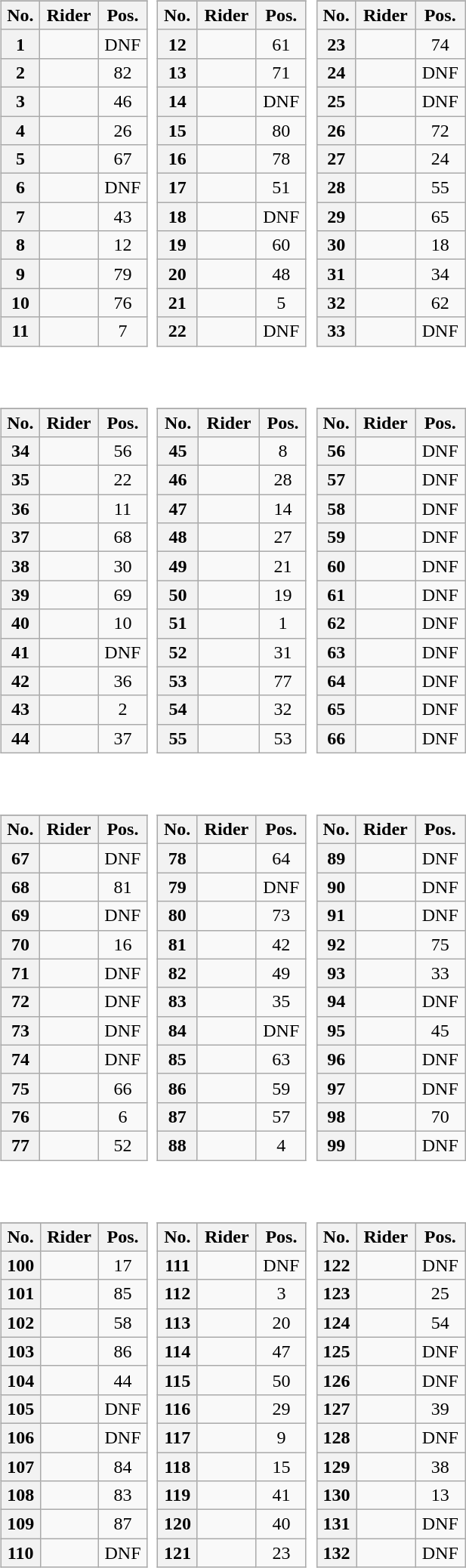<table>
<tr valign="top">
<td style="width:33%;"><br><table class="wikitable plainrowheaders" style="width:97%">
<tr>
</tr>
<tr style="text-align:center;">
<th scope="col">No.</th>
<th scope="col">Rider</th>
<th scope="col">Pos.</th>
</tr>
<tr>
<th scope="row" style="text-align:center;">1</th>
<td></td>
<td style="text-align:center;">DNF</td>
</tr>
<tr>
<th scope="row" style="text-align:center;">2</th>
<td></td>
<td style="text-align:center;">82</td>
</tr>
<tr>
<th scope="row" style="text-align:center;">3</th>
<td></td>
<td style="text-align:center;">46</td>
</tr>
<tr>
<th scope="row" style="text-align:center;">4</th>
<td></td>
<td style="text-align:center;">26</td>
</tr>
<tr>
<th scope="row" style="text-align:center;">5</th>
<td></td>
<td style="text-align:center;">67</td>
</tr>
<tr>
<th scope="row" style="text-align:center;">6</th>
<td></td>
<td style="text-align:center;">DNF</td>
</tr>
<tr>
<th scope="row" style="text-align:center;">7</th>
<td></td>
<td style="text-align:center;">43</td>
</tr>
<tr>
<th scope="row" style="text-align:center;">8</th>
<td></td>
<td style="text-align:center;">12</td>
</tr>
<tr>
<th scope="row" style="text-align:center;">9</th>
<td></td>
<td style="text-align:center;">79</td>
</tr>
<tr>
<th scope="row" style="text-align:center;">10</th>
<td></td>
<td style="text-align:center;">76</td>
</tr>
<tr>
<th scope="row" style="text-align:center;">11</th>
<td></td>
<td style="text-align:center;">7</td>
</tr>
</table>
</td>
<td><br><table class="wikitable plainrowheaders" style="width:97%">
<tr>
</tr>
<tr style="text-align:center;">
<th scope="col">No.</th>
<th scope="col">Rider</th>
<th scope="col">Pos.</th>
</tr>
<tr>
<th scope="row" style="text-align:center;">12</th>
<td></td>
<td style="text-align:center;">61</td>
</tr>
<tr>
<th scope="row" style="text-align:center;">13</th>
<td></td>
<td style="text-align:center;">71</td>
</tr>
<tr>
<th scope="row" style="text-align:center;">14</th>
<td></td>
<td style="text-align:center;">DNF</td>
</tr>
<tr>
<th scope="row" style="text-align:center;">15</th>
<td></td>
<td style="text-align:center;">80</td>
</tr>
<tr>
<th scope="row" style="text-align:center;">16</th>
<td></td>
<td style="text-align:center;">78</td>
</tr>
<tr>
<th scope="row" style="text-align:center;">17</th>
<td></td>
<td style="text-align:center;">51</td>
</tr>
<tr>
<th scope="row" style="text-align:center;">18</th>
<td></td>
<td style="text-align:center;">DNF</td>
</tr>
<tr>
<th scope="row" style="text-align:center;">19</th>
<td></td>
<td style="text-align:center;">60</td>
</tr>
<tr>
<th scope="row" style="text-align:center;">20</th>
<td></td>
<td style="text-align:center;">48</td>
</tr>
<tr>
<th scope="row" style="text-align:center;">21</th>
<td></td>
<td style="text-align:center;">5</td>
</tr>
<tr>
<th scope="row" style="text-align:center;">22</th>
<td></td>
<td style="text-align:center;">DNF</td>
</tr>
</table>
</td>
<td><br><table class="wikitable plainrowheaders" style="width:97%">
<tr>
</tr>
<tr style="text-align:center;">
<th scope="col">No.</th>
<th scope="col">Rider</th>
<th scope="col">Pos.</th>
</tr>
<tr>
<th scope="row" style="text-align:center;">23</th>
<td></td>
<td style="text-align:center;">74</td>
</tr>
<tr>
<th scope="row" style="text-align:center;">24</th>
<td></td>
<td style="text-align:center;">DNF</td>
</tr>
<tr>
<th scope="row" style="text-align:center;">25</th>
<td></td>
<td style="text-align:center;">DNF</td>
</tr>
<tr>
<th scope="row" style="text-align:center;">26</th>
<td></td>
<td style="text-align:center;">72</td>
</tr>
<tr>
<th scope="row" style="text-align:center;">27</th>
<td></td>
<td style="text-align:center;">24</td>
</tr>
<tr>
<th scope="row" style="text-align:center;">28</th>
<td></td>
<td style="text-align:center;">55</td>
</tr>
<tr>
<th scope="row" style="text-align:center;">29</th>
<td></td>
<td style="text-align:center;">65</td>
</tr>
<tr>
<th scope="row" style="text-align:center;">30</th>
<td></td>
<td style="text-align:center;">18</td>
</tr>
<tr>
<th scope="row" style="text-align:center;">31</th>
<td></td>
<td style="text-align:center;">34</td>
</tr>
<tr>
<th scope="row" style="text-align:center;">32</th>
<td></td>
<td style="text-align:center;">62</td>
</tr>
<tr>
<th scope="row" style="text-align:center;">33</th>
<td></td>
<td style="text-align:center;">DNF</td>
</tr>
</table>
</td>
</tr>
<tr valign="top">
<td><br><table class="wikitable plainrowheaders" style="width:97%">
<tr>
</tr>
<tr style="text-align:center;">
<th scope="col">No.</th>
<th scope="col">Rider</th>
<th scope="col">Pos.</th>
</tr>
<tr>
<th scope="row" style="text-align:center;">34</th>
<td></td>
<td style="text-align:center;">56</td>
</tr>
<tr>
<th scope="row" style="text-align:center;">35</th>
<td></td>
<td style="text-align:center;">22</td>
</tr>
<tr>
<th scope="row" style="text-align:center;">36</th>
<td></td>
<td style="text-align:center;">11</td>
</tr>
<tr>
<th scope="row" style="text-align:center;">37</th>
<td></td>
<td style="text-align:center;">68</td>
</tr>
<tr>
<th scope="row" style="text-align:center;">38</th>
<td></td>
<td style="text-align:center;">30</td>
</tr>
<tr>
<th scope="row" style="text-align:center;">39</th>
<td></td>
<td style="text-align:center;">69</td>
</tr>
<tr>
<th scope="row" style="text-align:center;">40</th>
<td></td>
<td style="text-align:center;">10</td>
</tr>
<tr>
<th scope="row" style="text-align:center;">41</th>
<td></td>
<td style="text-align:center;">DNF</td>
</tr>
<tr>
<th scope="row" style="text-align:center;">42</th>
<td></td>
<td style="text-align:center;">36</td>
</tr>
<tr>
<th scope="row" style="text-align:center;">43</th>
<td></td>
<td style="text-align:center;">2</td>
</tr>
<tr>
<th scope="row" style="text-align:center;">44</th>
<td></td>
<td style="text-align:center;">37</td>
</tr>
</table>
</td>
<td><br><table class="wikitable plainrowheaders" style="width:97%">
<tr>
</tr>
<tr style="text-align:center;">
<th scope="col">No.</th>
<th scope="col">Rider</th>
<th scope="col">Pos.</th>
</tr>
<tr>
<th scope="row" style="text-align:center;">45</th>
<td></td>
<td style="text-align:center;">8</td>
</tr>
<tr>
<th scope="row" style="text-align:center;">46</th>
<td></td>
<td style="text-align:center;">28</td>
</tr>
<tr>
<th scope="row" style="text-align:center;">47</th>
<td></td>
<td style="text-align:center;">14</td>
</tr>
<tr>
<th scope="row" style="text-align:center;">48</th>
<td></td>
<td style="text-align:center;">27</td>
</tr>
<tr>
<th scope="row" style="text-align:center;">49</th>
<td></td>
<td style="text-align:center;">21</td>
</tr>
<tr>
<th scope="row" style="text-align:center;">50</th>
<td></td>
<td style="text-align:center;">19</td>
</tr>
<tr>
<th scope="row" style="text-align:center;">51</th>
<td></td>
<td style="text-align:center;">1</td>
</tr>
<tr>
<th scope="row" style="text-align:center;">52</th>
<td></td>
<td style="text-align:center;">31</td>
</tr>
<tr>
<th scope="row" style="text-align:center;">53</th>
<td></td>
<td style="text-align:center;">77</td>
</tr>
<tr>
<th scope="row" style="text-align:center;">54</th>
<td></td>
<td style="text-align:center;">32</td>
</tr>
<tr>
<th scope="row" style="text-align:center;">55</th>
<td></td>
<td style="text-align:center;">53</td>
</tr>
</table>
</td>
<td><br><table class="wikitable plainrowheaders" style="width:97%">
<tr>
</tr>
<tr style="text-align:center;">
<th scope="col">No.</th>
<th scope="col">Rider</th>
<th scope="col">Pos.</th>
</tr>
<tr>
<th scope="row" style="text-align:center;">56</th>
<td></td>
<td style="text-align:center;">DNF</td>
</tr>
<tr>
<th scope="row" style="text-align:center;">57</th>
<td></td>
<td style="text-align:center;">DNF</td>
</tr>
<tr>
<th scope="row" style="text-align:center;">58</th>
<td></td>
<td style="text-align:center;">DNF</td>
</tr>
<tr>
<th scope="row" style="text-align:center;">59</th>
<td></td>
<td style="text-align:center;">DNF</td>
</tr>
<tr>
<th scope="row" style="text-align:center;">60</th>
<td></td>
<td style="text-align:center;">DNF</td>
</tr>
<tr>
<th scope="row" style="text-align:center;">61</th>
<td></td>
<td style="text-align:center;">DNF</td>
</tr>
<tr>
<th scope="row" style="text-align:center;">62</th>
<td></td>
<td style="text-align:center;">DNF</td>
</tr>
<tr>
<th scope="row" style="text-align:center;">63</th>
<td></td>
<td style="text-align:center;">DNF</td>
</tr>
<tr>
<th scope="row" style="text-align:center;">64</th>
<td></td>
<td style="text-align:center;">DNF</td>
</tr>
<tr>
<th scope="row" style="text-align:center;">65</th>
<td></td>
<td style="text-align:center;">DNF</td>
</tr>
<tr>
<th scope="row" style="text-align:center;">66</th>
<td></td>
<td style="text-align:center;">DNF</td>
</tr>
</table>
</td>
</tr>
<tr valign="top">
<td><br><table class="wikitable plainrowheaders" style="width:97%">
<tr>
</tr>
<tr style="text-align:center;">
<th scope="col">No.</th>
<th scope="col">Rider</th>
<th scope="col">Pos.</th>
</tr>
<tr>
<th scope="row" style="text-align:center;">67</th>
<td></td>
<td style="text-align:center;">DNF</td>
</tr>
<tr>
<th scope="row" style="text-align:center;">68</th>
<td></td>
<td style="text-align:center;">81</td>
</tr>
<tr>
<th scope="row" style="text-align:center;">69</th>
<td></td>
<td style="text-align:center;">DNF</td>
</tr>
<tr>
<th scope="row" style="text-align:center;">70</th>
<td></td>
<td style="text-align:center;">16</td>
</tr>
<tr>
<th scope="row" style="text-align:center;">71</th>
<td></td>
<td style="text-align:center;">DNF</td>
</tr>
<tr>
<th scope="row" style="text-align:center;">72</th>
<td></td>
<td style="text-align:center;">DNF</td>
</tr>
<tr>
<th scope="row" style="text-align:center;">73</th>
<td></td>
<td style="text-align:center;">DNF</td>
</tr>
<tr>
<th scope="row" style="text-align:center;">74</th>
<td></td>
<td style="text-align:center;">DNF</td>
</tr>
<tr>
<th scope="row" style="text-align:center;">75</th>
<td></td>
<td style="text-align:center;">66</td>
</tr>
<tr>
<th scope="row" style="text-align:center;">76</th>
<td></td>
<td style="text-align:center;">6</td>
</tr>
<tr>
<th scope="row" style="text-align:center;">77</th>
<td></td>
<td style="text-align:center;">52</td>
</tr>
</table>
</td>
<td><br><table class="wikitable plainrowheaders" style="width:97%">
<tr>
</tr>
<tr style="text-align:center;">
<th scope="col">No.</th>
<th scope="col">Rider</th>
<th scope="col">Pos.</th>
</tr>
<tr>
<th scope="row" style="text-align:center;">78</th>
<td></td>
<td style="text-align:center;">64</td>
</tr>
<tr>
<th scope="row" style="text-align:center;">79</th>
<td></td>
<td style="text-align:center;">DNF</td>
</tr>
<tr>
<th scope="row" style="text-align:center;">80</th>
<td></td>
<td style="text-align:center;">73</td>
</tr>
<tr>
<th scope="row" style="text-align:center;">81</th>
<td></td>
<td style="text-align:center;">42</td>
</tr>
<tr>
<th scope="row" style="text-align:center;">82</th>
<td></td>
<td style="text-align:center;">49</td>
</tr>
<tr>
<th scope="row" style="text-align:center;">83</th>
<td></td>
<td style="text-align:center;">35</td>
</tr>
<tr>
<th scope="row" style="text-align:center;">84</th>
<td></td>
<td style="text-align:center;">DNF</td>
</tr>
<tr>
<th scope="row" style="text-align:center;">85</th>
<td></td>
<td style="text-align:center;">63</td>
</tr>
<tr>
<th scope="row" style="text-align:center;">86</th>
<td></td>
<td style="text-align:center;">59</td>
</tr>
<tr>
<th scope="row" style="text-align:center;">87</th>
<td></td>
<td style="text-align:center;">57</td>
</tr>
<tr>
<th scope="row" style="text-align:center;">88</th>
<td></td>
<td style="text-align:center;">4</td>
</tr>
</table>
</td>
<td><br><table class="wikitable plainrowheaders" style="width:97%">
<tr>
</tr>
<tr style="text-align:center;">
<th scope="col">No.</th>
<th scope="col">Rider</th>
<th scope="col">Pos.</th>
</tr>
<tr>
<th scope="row" style="text-align:center;">89</th>
<td></td>
<td style="text-align:center;">DNF</td>
</tr>
<tr>
<th scope="row" style="text-align:center;">90</th>
<td></td>
<td style="text-align:center;">DNF</td>
</tr>
<tr>
<th scope="row" style="text-align:center;">91</th>
<td></td>
<td style="text-align:center;">DNF</td>
</tr>
<tr>
<th scope="row" style="text-align:center;">92</th>
<td></td>
<td style="text-align:center;">75</td>
</tr>
<tr>
<th scope="row" style="text-align:center;">93</th>
<td></td>
<td style="text-align:center;">33</td>
</tr>
<tr>
<th scope="row" style="text-align:center;">94</th>
<td></td>
<td style="text-align:center;">DNF</td>
</tr>
<tr>
<th scope="row" style="text-align:center;">95</th>
<td></td>
<td style="text-align:center;">45</td>
</tr>
<tr>
<th scope="row" style="text-align:center;">96</th>
<td></td>
<td style="text-align:center;">DNF</td>
</tr>
<tr>
<th scope="row" style="text-align:center;">97</th>
<td></td>
<td style="text-align:center;">DNF</td>
</tr>
<tr>
<th scope="row" style="text-align:center;">98</th>
<td></td>
<td style="text-align:center;">70</td>
</tr>
<tr>
<th scope="row" style="text-align:center;">99</th>
<td></td>
<td style="text-align:center;">DNF</td>
</tr>
</table>
</td>
</tr>
<tr valign="top">
<td><br><table class="wikitable plainrowheaders" style="width:97%">
<tr>
</tr>
<tr style="text-align:center;">
<th scope="col">No.</th>
<th scope="col">Rider</th>
<th scope="col">Pos.</th>
</tr>
<tr>
<th scope="row" style="text-align:center;">100</th>
<td></td>
<td style="text-align:center;">17</td>
</tr>
<tr>
<th scope="row" style="text-align:center;">101</th>
<td></td>
<td style="text-align:center;">85</td>
</tr>
<tr>
<th scope="row" style="text-align:center;">102</th>
<td></td>
<td style="text-align:center;">58</td>
</tr>
<tr>
<th scope="row" style="text-align:center;">103</th>
<td></td>
<td style="text-align:center;">86</td>
</tr>
<tr>
<th scope="row" style="text-align:center;">104</th>
<td></td>
<td style="text-align:center;">44</td>
</tr>
<tr>
<th scope="row" style="text-align:center;">105</th>
<td></td>
<td style="text-align:center;">DNF</td>
</tr>
<tr>
<th scope="row" style="text-align:center;">106</th>
<td></td>
<td style="text-align:center;">DNF</td>
</tr>
<tr>
<th scope="row" style="text-align:center;">107</th>
<td></td>
<td style="text-align:center;">84</td>
</tr>
<tr>
<th scope="row" style="text-align:center;">108</th>
<td></td>
<td style="text-align:center;">83</td>
</tr>
<tr>
<th scope="row" style="text-align:center;">109</th>
<td></td>
<td style="text-align:center;">87</td>
</tr>
<tr>
<th scope="row" style="text-align:center;">110</th>
<td></td>
<td style="text-align:center;">DNF</td>
</tr>
</table>
</td>
<td><br><table class="wikitable plainrowheaders" style="width:97%">
<tr>
</tr>
<tr style="text-align:center;">
<th scope="col">No.</th>
<th scope="col">Rider</th>
<th scope="col">Pos.</th>
</tr>
<tr>
<th scope="row" style="text-align:center;">111</th>
<td></td>
<td style="text-align:center;">DNF</td>
</tr>
<tr>
<th scope="row" style="text-align:center;">112</th>
<td></td>
<td style="text-align:center;">3</td>
</tr>
<tr>
<th scope="row" style="text-align:center;">113</th>
<td></td>
<td style="text-align:center;">20</td>
</tr>
<tr>
<th scope="row" style="text-align:center;">114</th>
<td></td>
<td style="text-align:center;">47</td>
</tr>
<tr>
<th scope="row" style="text-align:center;">115</th>
<td></td>
<td style="text-align:center;">50</td>
</tr>
<tr>
<th scope="row" style="text-align:center;">116</th>
<td></td>
<td style="text-align:center;">29</td>
</tr>
<tr>
<th scope="row" style="text-align:center;">117</th>
<td></td>
<td style="text-align:center;">9</td>
</tr>
<tr>
<th scope="row" style="text-align:center;">118</th>
<td></td>
<td style="text-align:center;">15</td>
</tr>
<tr>
<th scope="row" style="text-align:center;">119</th>
<td></td>
<td style="text-align:center;">41</td>
</tr>
<tr>
<th scope="row" style="text-align:center;">120</th>
<td></td>
<td style="text-align:center;">40</td>
</tr>
<tr>
<th scope="row" style="text-align:center;">121</th>
<td></td>
<td style="text-align:center;">23</td>
</tr>
</table>
</td>
<td><br><table class="wikitable plainrowheaders" style="width:97%">
<tr>
</tr>
<tr style="text-align:center;">
<th scope="col">No.</th>
<th scope="col">Rider</th>
<th scope="col">Pos.</th>
</tr>
<tr>
<th scope="row" style="text-align:center;">122</th>
<td></td>
<td style="text-align:center;">DNF</td>
</tr>
<tr>
<th scope="row" style="text-align:center;">123</th>
<td></td>
<td style="text-align:center;">25</td>
</tr>
<tr>
<th scope="row" style="text-align:center;">124</th>
<td></td>
<td style="text-align:center;">54</td>
</tr>
<tr>
<th scope="row" style="text-align:center;">125</th>
<td></td>
<td style="text-align:center;">DNF</td>
</tr>
<tr>
<th scope="row" style="text-align:center;">126</th>
<td></td>
<td style="text-align:center;">DNF</td>
</tr>
<tr>
<th scope="row" style="text-align:center;">127</th>
<td></td>
<td style="text-align:center;">39</td>
</tr>
<tr>
<th scope="row" style="text-align:center;">128</th>
<td></td>
<td style="text-align:center;">DNF</td>
</tr>
<tr>
<th scope="row" style="text-align:center;">129</th>
<td></td>
<td style="text-align:center;">38</td>
</tr>
<tr>
<th scope="row" style="text-align:center;">130</th>
<td></td>
<td style="text-align:center;">13</td>
</tr>
<tr>
<th scope="row" style="text-align:center;">131</th>
<td></td>
<td style="text-align:center;">DNF</td>
</tr>
<tr>
<th scope="row" style="text-align:center;">132</th>
<td></td>
<td style="text-align:center;">DNF</td>
</tr>
</table>
</td>
</tr>
</table>
